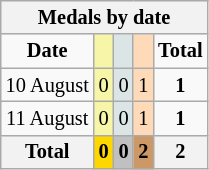<table class="wikitable" style="font-size:85%">
<tr bgcolor="#efefef">
<th colspan=6>Medals by date</th>
</tr>
<tr align=center>
<td><strong>Date</strong></td>
<td bgcolor=#f7f6a8></td>
<td bgcolor=#dce5e5></td>
<td bgcolor=#ffdab9></td>
<td><strong>Total</strong></td>
</tr>
<tr align=center>
<td>10 August</td>
<td style="background:#F7F6A8;">0</td>
<td style="background:#DCE5E5;">0</td>
<td style="background:#FFDAB9;">1</td>
<td><strong>1</strong></td>
</tr>
<tr align=center>
<td>11 August</td>
<td style="background:#F7F6A8;">0</td>
<td style="background:#DCE5E5;">0</td>
<td style="background:#FFDAB9;">1</td>
<td><strong>1</strong></td>
</tr>
<tr align=center>
<th><strong>Total</strong></th>
<th style="background:gold;"><strong>0</strong></th>
<th style="background:silver;"><strong>0</strong></th>
<th style="background:#c96;"><strong>2</strong></th>
<th>2</th>
</tr>
</table>
